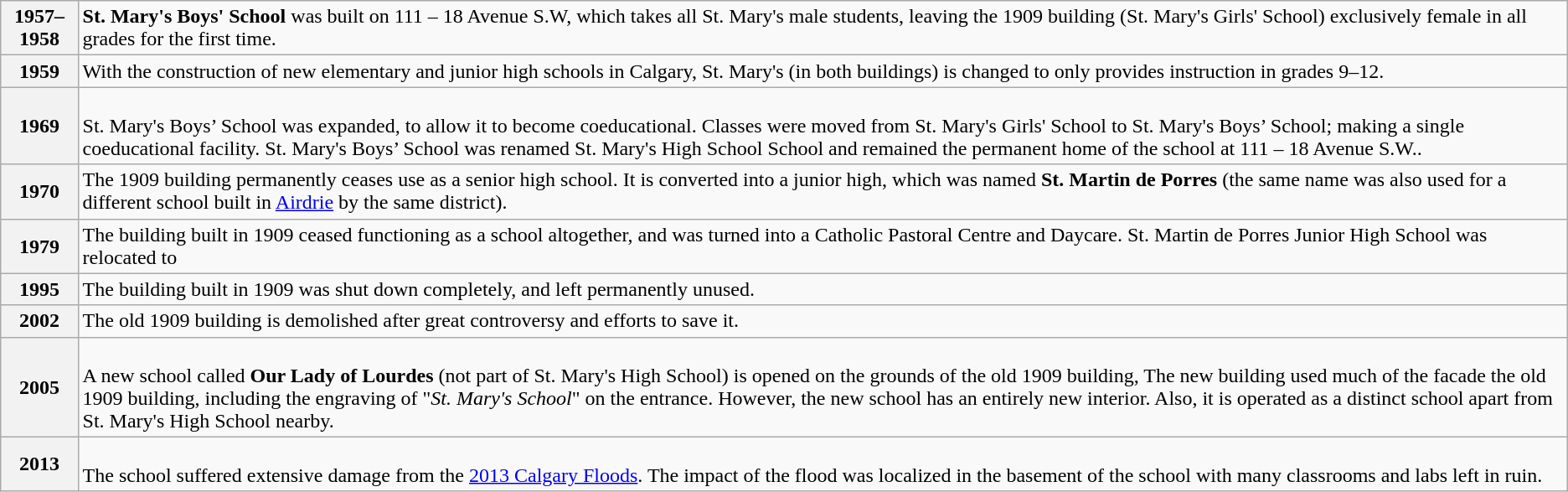<table class="wikitable">
<tr>
<th>1957–1958</th>
<td><strong>St. Mary's Boys' School</strong> was built on 111 – 18 Avenue S.W, which takes all St. Mary's male students, leaving the 1909 building (St. Mary's Girls' School) exclusively female in all grades for the first time.</td>
</tr>
<tr>
<th>1959</th>
<td>With the construction of new elementary and junior high schools in Calgary, St. Mary's (in both buildings) is changed to only provides instruction in grades 9–12.</td>
</tr>
<tr>
<th>1969</th>
<td><br>St. Mary's Boys’ School was expanded, to allow it to become coeducational. Classes were moved from St. Mary's Girls' School to St. Mary's Boys’ School; making a single coeducational facility. St. Mary's Boys’ School was renamed St. Mary's High School School and remained the permanent home of the school at 111 – 18 Avenue S.W..</td>
</tr>
<tr>
<th>1970</th>
<td>The 1909 building permanently ceases use as a senior high school. It is converted into a junior high, which was named  <strong>St. Martin de Porres</strong> (the same name was also used for a different school built in <a href='#'>Airdrie</a> by the same district).</td>
</tr>
<tr>
<th>1979</th>
<td>The building built in 1909 ceased functioning as a school altogether, and was turned into a Catholic Pastoral Centre and Daycare. St. Martin de Porres Junior High School was relocated to</td>
</tr>
<tr>
<th>1995</th>
<td>The building built in 1909 was shut down completely, and left permanently unused.</td>
</tr>
<tr>
<th>2002</th>
<td>The old 1909 building is demolished after great controversy and efforts to save it.</td>
</tr>
<tr>
<th>2005</th>
<td><br>A new school called <strong>Our Lady of Lourdes</strong> (not part of St. Mary's High School) is opened on the grounds of the old 1909 building,  The new building used much of the facade the old 1909 building, including the engraving of "<em>St. Mary's School</em>" on the entrance. However, the new school has an entirely new interior. Also, it is operated as a distinct school apart from St. Mary's High School nearby.</td>
</tr>
<tr>
<th>2013</th>
<td><br>The school suffered extensive damage from the <a href='#'>2013 Calgary Floods</a>. The impact of the flood was localized in the basement of the school with many classrooms and labs left in ruin.</td>
</tr>
</table>
